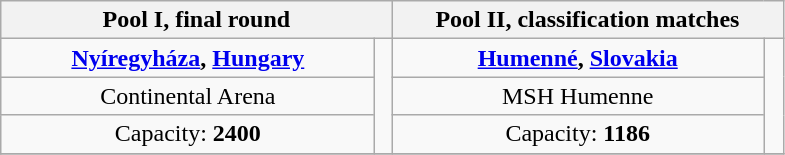<table class="wikitable" style="text-align: center;">
<tr>
<th colspan="2" style="width: 50%;">Pool I, final round</th>
<th colspan="2" style="width: 50%;">Pool II, classification matches</th>
</tr>
<tr>
<td><strong> <a href='#'>Nyíregyháza</a>, <a href='#'>Hungary</a></strong></td>
<td rowspan="3"></td>
<td><strong> <a href='#'>Humenné</a>, <a href='#'>Slovakia</a></strong></td>
<td rowspan="3"></td>
</tr>
<tr>
<td>Continental Arena</td>
<td>MSH Humenne</td>
</tr>
<tr>
<td>Capacity: <strong>2400</strong></td>
<td>Capacity: <strong>1186</strong></td>
</tr>
<tr>
</tr>
</table>
